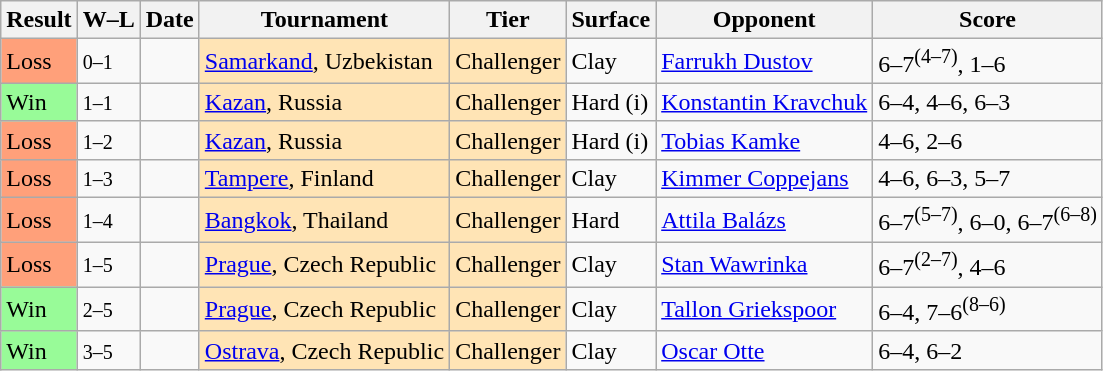<table class="sortable wikitable">
<tr>
<th>Result</th>
<th class="unsortable">W–L</th>
<th>Date</th>
<th>Tournament</th>
<th>Tier</th>
<th>Surface</th>
<th>Opponent</th>
<th class="unsortable">Score</th>
</tr>
<tr>
<td bgcolor=FFA07A>Loss</td>
<td><small>0–1</small></td>
<td><a href='#'></a></td>
<td style="background:moccasin;"><a href='#'>Samarkand</a>, Uzbekistan</td>
<td style="background:moccasin;">Challenger</td>
<td>Clay</td>
<td> <a href='#'>Farrukh Dustov</a></td>
<td>6–7<sup>(4–7)</sup>, 1–6</td>
</tr>
<tr>
<td bgcolor=98FB98>Win</td>
<td><small>1–1</small></td>
<td><a href='#'></a></td>
<td style="background:moccasin;"><a href='#'>Kazan</a>, Russia</td>
<td style="background:moccasin;">Challenger</td>
<td>Hard (i)</td>
<td> <a href='#'>Konstantin Kravchuk</a></td>
<td>6–4, 4–6, 6–3</td>
</tr>
<tr>
<td bgcolor=FFA07A>Loss</td>
<td><small>1–2</small></td>
<td><a href='#'></a></td>
<td style="background:moccasin;"><a href='#'>Kazan</a>, Russia</td>
<td style="background:moccasin;">Challenger</td>
<td>Hard (i)</td>
<td> <a href='#'>Tobias Kamke</a></td>
<td>4–6, 2–6</td>
</tr>
<tr>
<td bgcolor=FFA07A>Loss</td>
<td><small>1–3</small></td>
<td><a href='#'></a></td>
<td style="background:moccasin;"><a href='#'>Tampere</a>, Finland</td>
<td style="background:moccasin;">Challenger</td>
<td>Clay</td>
<td> <a href='#'>Kimmer Coppejans</a></td>
<td>4–6, 6–3, 5–7</td>
</tr>
<tr>
<td bgcolor=FFA07A>Loss</td>
<td><small>1–4</small></td>
<td><a href='#'></a></td>
<td style="background:moccasin;"><a href='#'>Bangkok</a>, Thailand</td>
<td style="background:moccasin;">Challenger</td>
<td>Hard</td>
<td> <a href='#'>Attila Balázs</a></td>
<td>6–7<sup>(5–7)</sup>, 6–0, 6–7<sup>(6–8)</sup></td>
</tr>
<tr>
<td bgcolor=FFA07A>Loss</td>
<td><small>1–5</small></td>
<td><a href='#'></a></td>
<td style="background:moccasin;"><a href='#'>Prague</a>, Czech Republic</td>
<td style="background:moccasin;">Challenger</td>
<td>Clay</td>
<td> <a href='#'>Stan Wawrinka</a></td>
<td>6–7<sup>(2–7)</sup>, 4–6</td>
</tr>
<tr>
<td bgcolor=98FB98>Win</td>
<td><small>2–5</small></td>
<td><a href='#'></a></td>
<td style="background:moccasin;"><a href='#'>Prague</a>, Czech Republic</td>
<td style="background:moccasin;">Challenger</td>
<td>Clay</td>
<td> <a href='#'>Tallon Griekspoor</a></td>
<td>6–4, 7–6<sup>(8–6)</sup></td>
</tr>
<tr>
<td bgcolor=98FB98>Win</td>
<td><small>3–5</small></td>
<td><a href='#'></a></td>
<td style="background:moccasin;"><a href='#'>Ostrava</a>, Czech Republic</td>
<td style="background:moccasin;">Challenger</td>
<td>Clay</td>
<td> <a href='#'>Oscar Otte</a></td>
<td>6–4, 6–2</td>
</tr>
</table>
